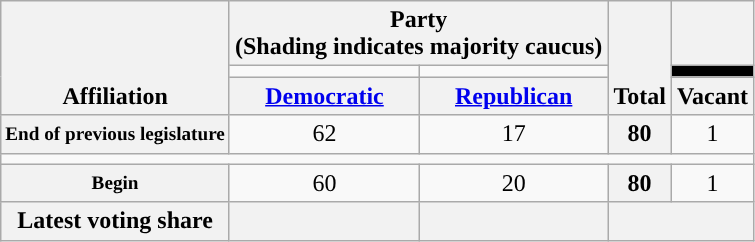<table class="wikitable" style="text-align:center">
<tr valign=bottom>
<th scope="col" rowspan=3>Affiliation</th>
<th scope="col" colspan=2>Party <div>(Shading indicates majority caucus)</div></th>
<th scope="col" rowspan=3>Total</th>
<th></th>
</tr>
<tr style="height:5px">
<td style="background-color:"></td>
<td style="background-color:"></td>
<td style="background-color:black"></td>
</tr>
<tr>
<th scope="row"><a href='#'>Democratic</a></th>
<th><a href='#'>Republican</a></th>
<th>Vacant</th>
</tr>
<tr>
<th scope="row" style="white-space:nowrap; font-size:80% ">End of previous legislature</th>
<td>62</td>
<td>17</td>
<th>80</th>
<td>1</td>
</tr>
<tr>
<td colspan="5"></td>
</tr>
<tr>
<th scope="row" style="white-space:nowrap; font-size:80%">Begin</th>
<td>60</td>
<td>20</td>
<th>80</th>
<td>1</td>
</tr>
<tr>
<th scope="row">Latest voting share</th>
<th></th>
<th></th>
<th colspan=2></th>
</tr>
</table>
